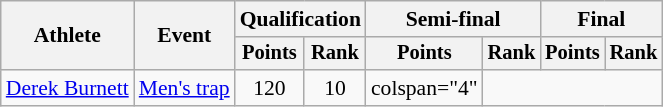<table class="wikitable" style="font-size:90%;">
<tr>
<th rowspan=2>Athlete</th>
<th rowspan=2>Event</th>
<th colspan=2>Qualification</th>
<th colspan=2>Semi-final</th>
<th colspan=2>Final</th>
</tr>
<tr style="font-size:95%">
<th>Points</th>
<th>Rank</th>
<th>Points</th>
<th>Rank</th>
<th>Points</th>
<th>Rank</th>
</tr>
<tr align=center>
<td align=left><a href='#'>Derek Burnett</a></td>
<td align=left><a href='#'>Men's trap</a></td>
<td>120</td>
<td>10</td>
<td>colspan="4" </td>
</tr>
</table>
